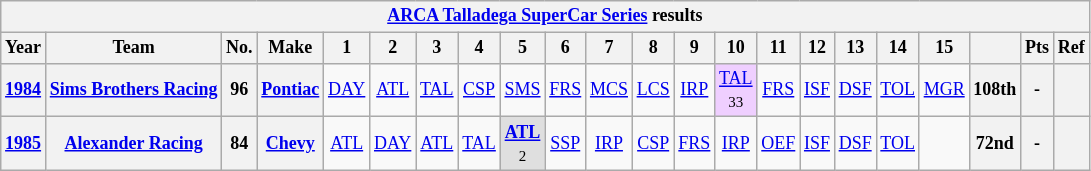<table class="wikitable" style="text-align:center; font-size:75%">
<tr>
<th colspan=22><a href='#'>ARCA Talladega SuperCar Series</a> results</th>
</tr>
<tr>
<th>Year</th>
<th>Team</th>
<th>No.</th>
<th>Make</th>
<th>1</th>
<th>2</th>
<th>3</th>
<th>4</th>
<th>5</th>
<th>6</th>
<th>7</th>
<th>8</th>
<th>9</th>
<th>10</th>
<th>11</th>
<th>12</th>
<th>13</th>
<th>14</th>
<th>15</th>
<th></th>
<th>Pts</th>
<th>Ref</th>
</tr>
<tr>
<th><a href='#'>1984</a></th>
<th><a href='#'>Sims Brothers Racing</a></th>
<th>96</th>
<th><a href='#'>Pontiac</a></th>
<td><a href='#'>DAY</a></td>
<td><a href='#'>ATL</a></td>
<td><a href='#'>TAL</a></td>
<td><a href='#'>CSP</a></td>
<td><a href='#'>SMS</a></td>
<td><a href='#'>FRS</a></td>
<td><a href='#'>MCS</a></td>
<td><a href='#'>LCS</a></td>
<td><a href='#'>IRP</a></td>
<td style="background:#EFCFFF;"><a href='#'>TAL</a><br><small>33</small></td>
<td><a href='#'>FRS</a></td>
<td><a href='#'>ISF</a></td>
<td><a href='#'>DSF</a></td>
<td><a href='#'>TOL</a></td>
<td><a href='#'>MGR</a></td>
<th>108th</th>
<th>-</th>
<th></th>
</tr>
<tr>
<th><a href='#'>1985</a></th>
<th><a href='#'>Alexander Racing</a></th>
<th>84</th>
<th><a href='#'>Chevy</a></th>
<td><a href='#'>ATL</a></td>
<td><a href='#'>DAY</a></td>
<td><a href='#'>ATL</a></td>
<td><a href='#'>TAL</a></td>
<td style="background:#DFDFDF;"><strong><a href='#'>ATL</a></strong><br><small>2</small></td>
<td><a href='#'>SSP</a></td>
<td><a href='#'>IRP</a></td>
<td><a href='#'>CSP</a></td>
<td><a href='#'>FRS</a></td>
<td><a href='#'>IRP</a></td>
<td><a href='#'>OEF</a></td>
<td><a href='#'>ISF</a></td>
<td><a href='#'>DSF</a></td>
<td><a href='#'>TOL</a></td>
<td></td>
<th>72nd</th>
<th>-</th>
<th></th>
</tr>
</table>
